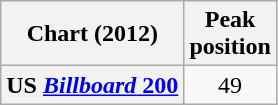<table class="wikitable plainrowheaders" style="text-align:center">
<tr>
<th scope="col">Chart (2012)</th>
<th scope="col">Peak<br>position</th>
</tr>
<tr>
<th scope="row">US <a href='#'><em>Billboard</em> 200</a></th>
<td>49</td>
</tr>
</table>
